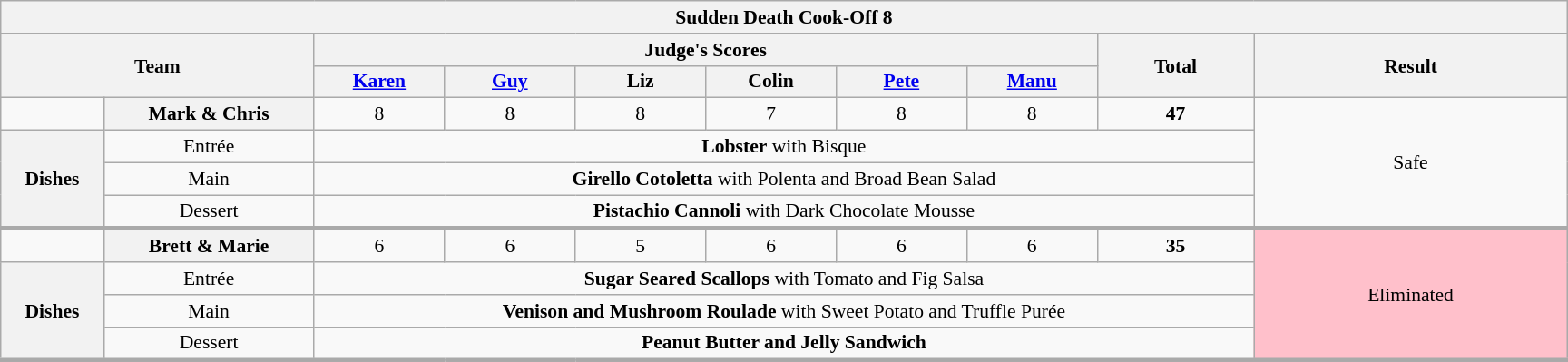<table class="wikitable plainrowheaders" style="margin:1em auto; text-align:center; font-size:90%; width:80em;">
<tr>
<th colspan="10" >Sudden Death Cook-Off 8</th>
</tr>
<tr>
<th rowspan="2" style="width:20%;" colspan="2">Team</th>
<th colspan="6" style="width:50%;">Judge's Scores</th>
<th rowspan="2" style="width:10%;">Total<br></th>
<th rowspan="2" style="width:20%;">Result</th>
</tr>
<tr>
<th style="width:50px;"><a href='#'>Karen</a></th>
<th style="width:50px;"><a href='#'>Guy</a></th>
<th style="width:50px;">Liz</th>
<th style="width:50px;">Colin</th>
<th style="width:50px;"><a href='#'>Pete</a></th>
<th style="width:50px;"><a href='#'>Manu</a></th>
</tr>
<tr>
<td></td>
<th>Mark & Chris</th>
<td>8</td>
<td>8</td>
<td>8</td>
<td>7</td>
<td>8</td>
<td>8</td>
<td><strong>47</strong></td>
<td rowspan="4">Safe</td>
</tr>
<tr>
<th rowspan="3">Dishes</th>
<td>Entrée</td>
<td colspan="7"><strong>Lobster</strong> with Bisque</td>
</tr>
<tr>
<td>Main</td>
<td colspan="7"><strong>Girello Cotoletta</strong> with Polenta and Broad Bean Salad</td>
</tr>
<tr>
<td>Dessert</td>
<td colspan="7"><strong>Pistachio Cannoli</strong> with Dark Chocolate Mousse</td>
</tr>
<tr style="border-top:3px solid #aaa;">
<td></td>
<th>Brett & Marie</th>
<td>6</td>
<td>6</td>
<td>5</td>
<td>6</td>
<td>6</td>
<td>6</td>
<td><strong>35</strong></td>
<td style="background:pink" rowspan="4">Eliminated</td>
</tr>
<tr>
<th rowspan="3">Dishes</th>
<td>Entrée</td>
<td colspan="7"><strong>Sugar Seared Scallops</strong> with Tomato and Fig Salsa</td>
</tr>
<tr>
<td>Main</td>
<td colspan="7"><strong>Venison and Mushroom Roulade</strong> with Sweet Potato and Truffle Purée</td>
</tr>
<tr>
<td>Dessert</td>
<td colspan="7"><strong>Peanut Butter and Jelly Sandwich</strong></td>
</tr>
<tr style="border-top:3px solid #aaa;">
</tr>
</table>
